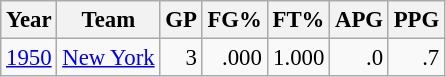<table class="wikitable sortable" style="font-size:95%; text-align:right;">
<tr>
<th>Year</th>
<th>Team</th>
<th>GP</th>
<th>FG%</th>
<th>FT%</th>
<th>APG</th>
<th>PPG</th>
</tr>
<tr>
<td style="text-align:left;"><a href='#'>1950</a></td>
<td style="text-align:left;"><a href='#'>New York</a></td>
<td>3</td>
<td>.000</td>
<td>1.000</td>
<td>.0</td>
<td>.7</td>
</tr>
</table>
